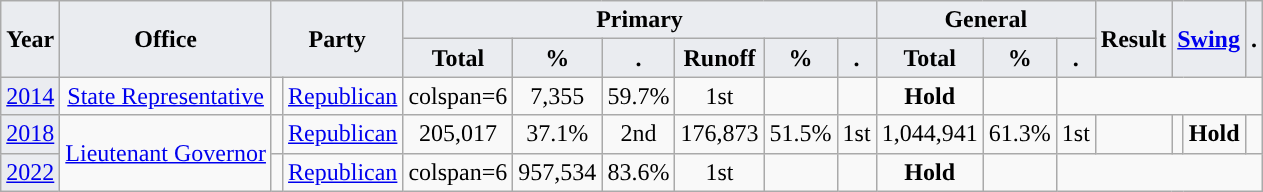<table class=wikitable style=text-align:center;">
<tr>
<th style="background-color:#EAECF0;" rowspan=2>Year</th>
<th style="background-color:#EAECF0;" rowspan=2>Office</th>
<th style="background-color:#EAECF0;" colspan=2 rowspan=2>Party</th>
<th style="background-color:#EAECF0;" colspan=6>Primary</th>
<th style="background-color:#EAECF0;" colspan=3>General</th>
<th style="background-color:#EAECF0;" rowspan=2>Result</th>
<th style="background-color:#EAECF0;" colspan=2 rowspan=2><a href='#'>Swing</a></th>
<th style="background-color:#EAECF0;" rowspan=2>.</th>
</tr>
<tr>
<th style="background-color:#EAECF0;">Total</th>
<th style="background-color:#EAECF0;">%</th>
<th style="background-color:#EAECF0;">.</th>
<th style="background-color:#EAECF0;">Runoff</th>
<th style="background-color:#EAECF0;">%</th>
<th style="background-color:#EAECF0;">.</th>
<th style="background-color:#EAECF0;">Total</th>
<th style="background-color:#EAECF0;">%</th>
<th style="background-color:#EAECF0;">.</th>
</tr>
<tr>
<td style="background-color:#EAECF0;"><a href='#'>2014</a></td>
<td><a href='#'>State Representative</a></td>
<td style="background-color:"></td>
<td><a href='#'>Republican</a></td>
<td>colspan=6 </td>
<td>7,355</td>
<td>59.7%</td>
<td>1st</td>
<td></td>
<td style="background-color:"></td>
<td><strong>Hold</strong></td>
<td></td>
</tr>
<tr>
<td style="background-color:#EAECF0;"><a href='#'>2018</a></td>
<td rowspan=2><a href='#'>Lieutenant Governor</a></td>
<td style="background-color:"></td>
<td><a href='#'>Republican</a></td>
<td>205,017</td>
<td>37.1%</td>
<td>2nd</td>
<td>176,873</td>
<td>51.5%</td>
<td>1st</td>
<td>1,044,941</td>
<td>61.3%</td>
<td>1st</td>
<td></td>
<td style="background-color:"></td>
<td><strong>Hold</strong></td>
<td></td>
</tr>
<tr>
<td style="background-color:#EAECF0;"><a href='#'>2022</a></td>
<td style="background-color:"></td>
<td><a href='#'>Republican</a></td>
<td>colspan=6 </td>
<td>957,534</td>
<td>83.6%</td>
<td>1st</td>
<td></td>
<td style="background-color:"></td>
<td><strong>Hold</strong></td>
<td></td>
</tr>
</table>
